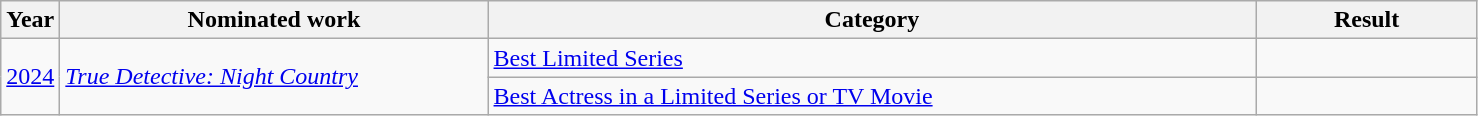<table class=wikitable>
<tr>
<th width=4%>Year</th>
<th width=29%>Nominated work</th>
<th width=52%>Category</th>
<th width=15%>Result</th>
</tr>
<tr>
<td rowspan=2><a href='#'>2024</a></td>
<td rowspan=2><em><a href='#'>True Detective: Night Country</a></em></td>
<td><a href='#'>Best Limited Series</a></td>
<td></td>
</tr>
<tr>
<td><a href='#'>Best Actress in a Limited Series or TV Movie</a></td>
<td></td>
</tr>
</table>
